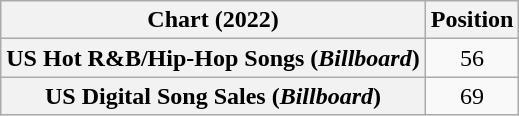<table class="wikitable plainrowheaders" style="text-align:center">
<tr>
<th scope="col">Chart (2022)</th>
<th scope="col">Position</th>
</tr>
<tr>
<th scope="row">US Hot R&B/Hip-Hop Songs (<em>Billboard</em>)</th>
<td>56</td>
</tr>
<tr>
<th scope="row">US Digital Song Sales (<em>Billboard</em>)</th>
<td>69</td>
</tr>
</table>
